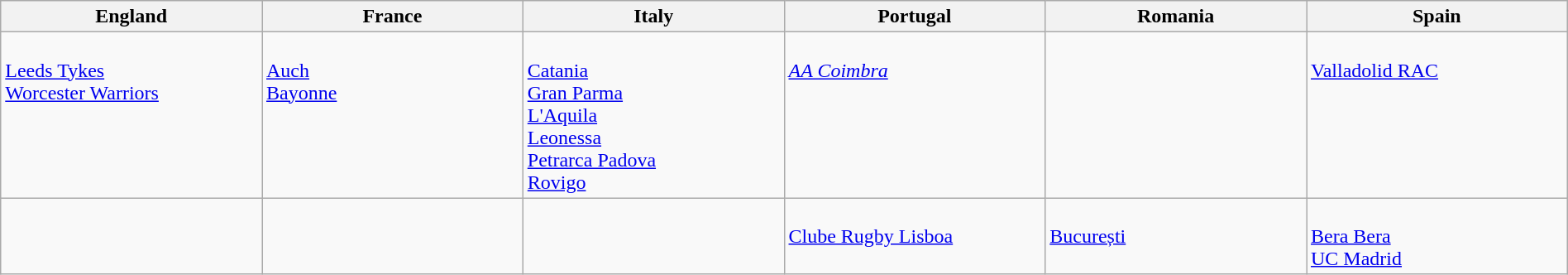<table class="wikitable" style="width:100%;">
<tr>
<th width=16%> England</th>
<th width=16%> France</th>
<th width=16%> Italy</th>
<th width=16%> Portugal</th>
<th width=16%> Romania</th>
<th width=16%> Spain</th>
</tr>
<tr valign=top>
<td><br><a href='#'>Leeds Tykes</a><br>
<a href='#'>Worcester Warriors</a></td>
<td><br><a href='#'>Auch</a><br>
<a href='#'>Bayonne</a></td>
<td><br><a href='#'>Catania</a><br>
<a href='#'>Gran Parma</a><br>
<a href='#'>L'Aquila</a><br>
<a href='#'>Leonessa</a><br>
<a href='#'>Petrarca Padova</a><br>
<a href='#'>Rovigo</a></td>
<td><br><em><a href='#'>AA Coimbra</a></em></td>
<td></td>
<td><br><a href='#'>Valladolid RAC</a></td>
</tr>
<tr valign=top>
<td></td>
<td></td>
<td></td>
<td><br><a href='#'>Clube Rugby Lisboa</a></td>
<td><br><a href='#'>București</a></td>
<td><br><a href='#'>Bera Bera</a><br>
<a href='#'>UC Madrid</a></td>
</tr>
</table>
